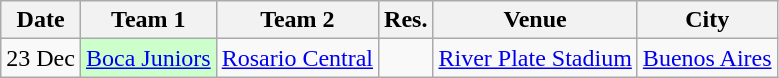<table class=wikitable>
<tr>
<th>Date</th>
<th>Team 1</th>
<th>Team 2</th>
<th>Res.</th>
<th>Venue</th>
<th>City</th>
</tr>
<tr>
<td>23 Dec</td>
<td bgcolor= #ccffcc><a href='#'>Boca Juniors</a></td>
<td><a href='#'>Rosario Central</a></td>
<td></td>
<td><a href='#'>River Plate Stadium</a></td>
<td><a href='#'>Buenos Aires</a></td>
</tr>
</table>
